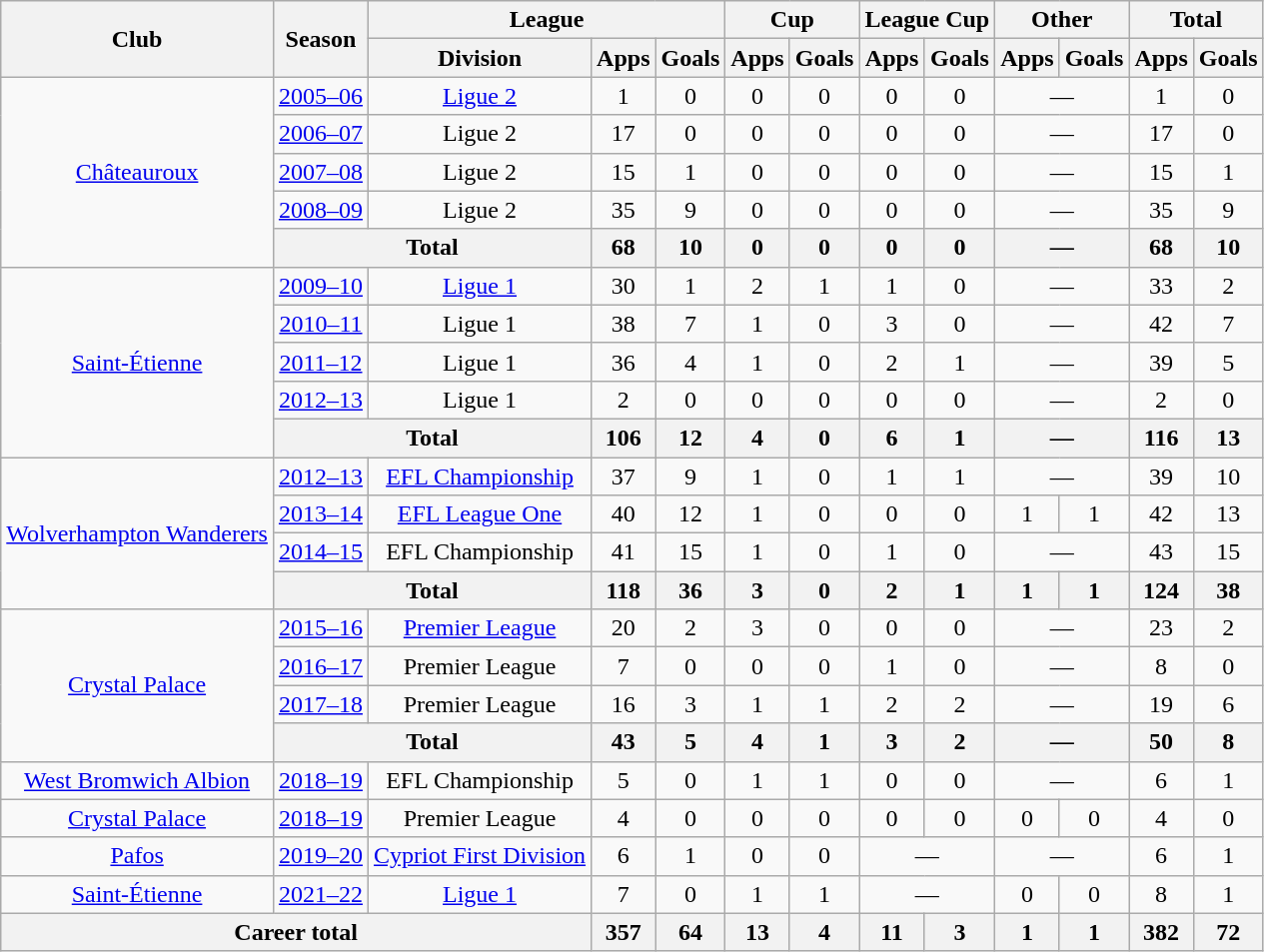<table class=wikitable style="text-align: center">
<tr>
<th rowspan="2">Club</th>
<th rowspan="2">Season</th>
<th colspan="3">League</th>
<th colspan="2">Cup</th>
<th colspan="2">League Cup</th>
<th colspan="2">Other</th>
<th colspan="2">Total</th>
</tr>
<tr>
<th>Division</th>
<th>Apps</th>
<th>Goals</th>
<th>Apps</th>
<th>Goals</th>
<th>Apps</th>
<th>Goals</th>
<th>Apps</th>
<th>Goals</th>
<th>Apps</th>
<th>Goals</th>
</tr>
<tr>
<td rowspan="5"><a href='#'>Châteauroux</a></td>
<td><a href='#'>2005–06</a></td>
<td><a href='#'>Ligue 2</a></td>
<td>1</td>
<td>0</td>
<td>0</td>
<td>0</td>
<td>0</td>
<td>0</td>
<td colspan="2">—</td>
<td>1</td>
<td>0</td>
</tr>
<tr>
<td><a href='#'>2006–07</a></td>
<td>Ligue 2</td>
<td>17</td>
<td>0</td>
<td>0</td>
<td>0</td>
<td>0</td>
<td>0</td>
<td colspan="2">—</td>
<td>17</td>
<td>0</td>
</tr>
<tr>
<td><a href='#'>2007–08</a></td>
<td>Ligue 2</td>
<td>15</td>
<td>1</td>
<td>0</td>
<td>0</td>
<td>0</td>
<td>0</td>
<td colspan="2">—</td>
<td>15</td>
<td>1</td>
</tr>
<tr>
<td><a href='#'>2008–09</a></td>
<td>Ligue 2</td>
<td>35</td>
<td>9</td>
<td>0</td>
<td>0</td>
<td>0</td>
<td>0</td>
<td colspan="2">—</td>
<td>35</td>
<td>9</td>
</tr>
<tr>
<th colspan="2">Total</th>
<th>68</th>
<th>10</th>
<th>0</th>
<th>0</th>
<th>0</th>
<th>0</th>
<th colspan="2">—</th>
<th>68</th>
<th>10</th>
</tr>
<tr>
<td rowspan="5"><a href='#'>Saint-Étienne</a></td>
<td><a href='#'>2009–10</a></td>
<td><a href='#'>Ligue 1</a></td>
<td>30</td>
<td>1</td>
<td>2</td>
<td>1</td>
<td>1</td>
<td>0</td>
<td colspan="2">—</td>
<td>33</td>
<td>2</td>
</tr>
<tr>
<td><a href='#'>2010–11</a></td>
<td>Ligue 1</td>
<td>38</td>
<td>7</td>
<td>1</td>
<td>0</td>
<td>3</td>
<td>0</td>
<td colspan="2">—</td>
<td>42</td>
<td>7</td>
</tr>
<tr>
<td><a href='#'>2011–12</a></td>
<td>Ligue 1</td>
<td>36</td>
<td>4</td>
<td>1</td>
<td>0</td>
<td>2</td>
<td>1</td>
<td colspan="2">—</td>
<td>39</td>
<td>5</td>
</tr>
<tr>
<td><a href='#'>2012–13</a></td>
<td>Ligue 1</td>
<td>2</td>
<td>0</td>
<td>0</td>
<td>0</td>
<td>0</td>
<td>0</td>
<td colspan="2">—</td>
<td>2</td>
<td>0</td>
</tr>
<tr>
<th colspan="2">Total</th>
<th>106</th>
<th>12</th>
<th>4</th>
<th>0</th>
<th>6</th>
<th>1</th>
<th colspan="2">—</th>
<th>116</th>
<th>13</th>
</tr>
<tr>
<td rowspan="4"><a href='#'>Wolverhampton Wanderers</a></td>
<td><a href='#'>2012–13</a></td>
<td><a href='#'>EFL Championship</a></td>
<td>37</td>
<td>9</td>
<td>1</td>
<td>0</td>
<td>1</td>
<td>1</td>
<td colspan="2">—</td>
<td>39</td>
<td>10</td>
</tr>
<tr>
<td><a href='#'>2013–14</a></td>
<td><a href='#'>EFL League One</a></td>
<td>40</td>
<td>12</td>
<td>1</td>
<td>0</td>
<td>0</td>
<td>0</td>
<td>1</td>
<td>1</td>
<td>42</td>
<td>13</td>
</tr>
<tr>
<td><a href='#'>2014–15</a></td>
<td>EFL Championship</td>
<td>41</td>
<td>15</td>
<td>1</td>
<td>0</td>
<td>1</td>
<td>0</td>
<td colspan="2">—</td>
<td>43</td>
<td>15</td>
</tr>
<tr>
<th colspan="2">Total</th>
<th>118</th>
<th>36</th>
<th>3</th>
<th>0</th>
<th>2</th>
<th>1</th>
<th>1</th>
<th>1</th>
<th>124</th>
<th>38</th>
</tr>
<tr>
<td rowspan="4"><a href='#'>Crystal Palace</a></td>
<td><a href='#'>2015–16</a></td>
<td><a href='#'>Premier League</a></td>
<td>20</td>
<td>2</td>
<td>3</td>
<td>0</td>
<td>0</td>
<td>0</td>
<td colspan="2">—</td>
<td>23</td>
<td>2</td>
</tr>
<tr>
<td><a href='#'>2016–17</a></td>
<td>Premier League</td>
<td>7</td>
<td>0</td>
<td>0</td>
<td>0</td>
<td>1</td>
<td>0</td>
<td colspan="2">—</td>
<td>8</td>
<td>0</td>
</tr>
<tr>
<td><a href='#'>2017–18</a></td>
<td>Premier League</td>
<td>16</td>
<td>3</td>
<td>1</td>
<td>1</td>
<td>2</td>
<td>2</td>
<td colspan="2">—</td>
<td>19</td>
<td>6</td>
</tr>
<tr>
<th colspan="2">Total</th>
<th>43</th>
<th>5</th>
<th>4</th>
<th>1</th>
<th>3</th>
<th>2</th>
<th colspan="2">—</th>
<th>50</th>
<th>8</th>
</tr>
<tr>
<td><a href='#'>West Bromwich Albion</a></td>
<td><a href='#'>2018–19</a></td>
<td>EFL Championship</td>
<td>5</td>
<td>0</td>
<td>1</td>
<td>1</td>
<td>0</td>
<td>0</td>
<td colspan="2">—</td>
<td>6</td>
<td>1</td>
</tr>
<tr>
<td><a href='#'>Crystal Palace</a></td>
<td><a href='#'>2018–19</a></td>
<td>Premier League</td>
<td>4</td>
<td>0</td>
<td>0</td>
<td>0</td>
<td>0</td>
<td>0</td>
<td>0</td>
<td>0</td>
<td>4</td>
<td>0</td>
</tr>
<tr>
<td><a href='#'>Pafos</a></td>
<td><a href='#'>2019–20</a></td>
<td><a href='#'>Cypriot First Division</a></td>
<td>6</td>
<td>1</td>
<td>0</td>
<td>0</td>
<td colspan="2">—</td>
<td colspan="2">—</td>
<td>6</td>
<td>1</td>
</tr>
<tr>
<td><a href='#'>Saint-Étienne</a></td>
<td><a href='#'>2021–22</a></td>
<td><a href='#'>Ligue 1</a></td>
<td>7</td>
<td>0</td>
<td>1</td>
<td>1</td>
<td colspan="2">—</td>
<td>0</td>
<td>0</td>
<td>8</td>
<td>1</td>
</tr>
<tr>
<th colspan="3">Career total</th>
<th>357</th>
<th>64</th>
<th>13</th>
<th>4</th>
<th>11</th>
<th>3</th>
<th>1</th>
<th>1</th>
<th>382</th>
<th>72</th>
</tr>
</table>
